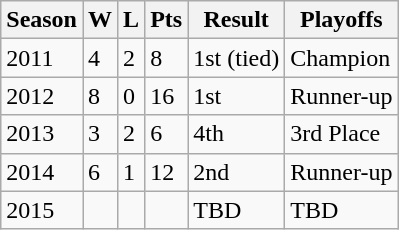<table class="wikitable">
<tr>
<th>Season</th>
<th>W</th>
<th>L</th>
<th>Pts</th>
<th>Result</th>
<th>Playoffs</th>
</tr>
<tr>
<td>2011</td>
<td>4</td>
<td>2</td>
<td>8</td>
<td>1st (tied)</td>
<td>Champion</td>
</tr>
<tr>
<td>2012</td>
<td>8</td>
<td>0</td>
<td>16</td>
<td>1st</td>
<td>Runner-up</td>
</tr>
<tr>
<td>2013</td>
<td>3</td>
<td>2</td>
<td>6</td>
<td>4th</td>
<td>3rd Place</td>
</tr>
<tr>
<td>2014</td>
<td>6</td>
<td>1</td>
<td>12</td>
<td>2nd</td>
<td>Runner-up</td>
</tr>
<tr>
<td>2015</td>
<td></td>
<td></td>
<td></td>
<td>TBD</td>
<td>TBD</td>
</tr>
</table>
